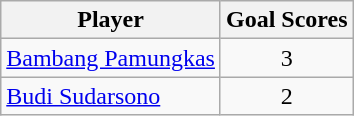<table class="wikitable">
<tr>
<th>Player</th>
<th>Goal Scores</th>
</tr>
<tr>
<td><a href='#'>Bambang Pamungkas</a></td>
<td align="center">3</td>
</tr>
<tr>
<td><a href='#'>Budi Sudarsono</a></td>
<td align="center">2</td>
</tr>
</table>
